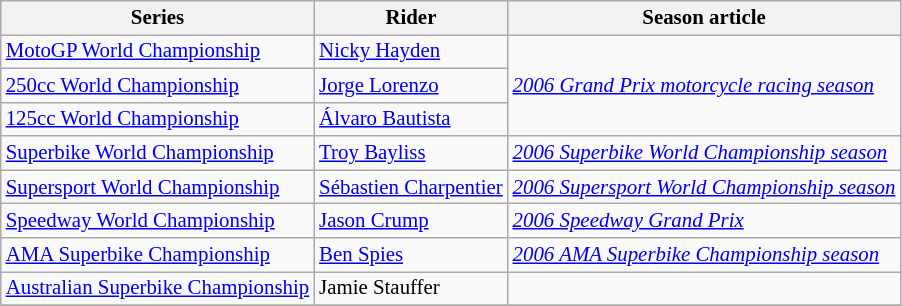<table class="wikitable" style="font-size: 87%;">
<tr>
<th>Series</th>
<th>Rider</th>
<th>Season article</th>
</tr>
<tr>
<td><a href='#'>MotoGP World Championship</a></td>
<td> <a href='#'>Nicky Hayden</a></td>
<td rowspan=3><em><a href='#'>2006 Grand Prix motorcycle racing season</a></em></td>
</tr>
<tr>
<td><a href='#'>250cc World Championship</a></td>
<td> <a href='#'>Jorge Lorenzo</a></td>
</tr>
<tr>
<td><a href='#'>125cc World Championship</a></td>
<td> <a href='#'>Álvaro Bautista</a></td>
</tr>
<tr>
<td><a href='#'>Superbike World Championship</a></td>
<td> <a href='#'>Troy Bayliss</a></td>
<td><em><a href='#'>2006 Superbike World Championship season</a></em></td>
</tr>
<tr>
<td><a href='#'>Supersport World Championship</a></td>
<td> <a href='#'>Sébastien Charpentier</a></td>
<td><em><a href='#'>2006 Supersport World Championship season</a></em></td>
</tr>
<tr>
<td><a href='#'>Speedway World Championship</a></td>
<td> <a href='#'>Jason Crump</a></td>
<td><em><a href='#'>2006 Speedway Grand Prix</a></em></td>
</tr>
<tr>
<td><a href='#'>AMA Superbike Championship</a></td>
<td> <a href='#'>Ben Spies</a></td>
<td><em><a href='#'>2006 AMA Superbike Championship season</a></em></td>
</tr>
<tr>
<td><a href='#'>Australian Superbike Championship</a></td>
<td> Jamie Stauffer</td>
<td></td>
</tr>
<tr>
</tr>
</table>
